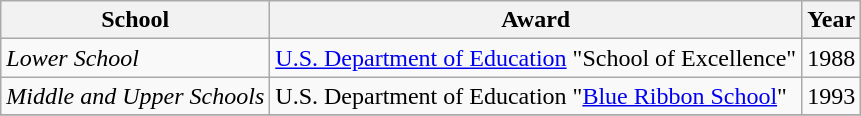<table class="wikitable">
<tr>
<th>School</th>
<th>Award</th>
<th>Year</th>
</tr>
<tr>
<td><em>Lower School</em></td>
<td><a href='#'>U.S. Department of Education</a> "School of Excellence"</td>
<td>1988</td>
</tr>
<tr>
<td><em>Middle and Upper Schools</em></td>
<td>U.S. Department of Education "<a href='#'>Blue Ribbon School</a>"</td>
<td>1993</td>
</tr>
<tr>
</tr>
</table>
